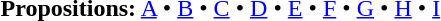<table id=toc class=toc summary=Contents>
<tr>
<td align=center><strong>Propositions:</strong> <a href='#'>A</a> • <a href='#'>B</a> • <a href='#'>C</a> • <a href='#'>D</a> • <a href='#'>E</a> • <a href='#'>F</a> • <a href='#'>G</a> • <a href='#'>H</a> • <a href='#'>I</a> </td>
</tr>
</table>
